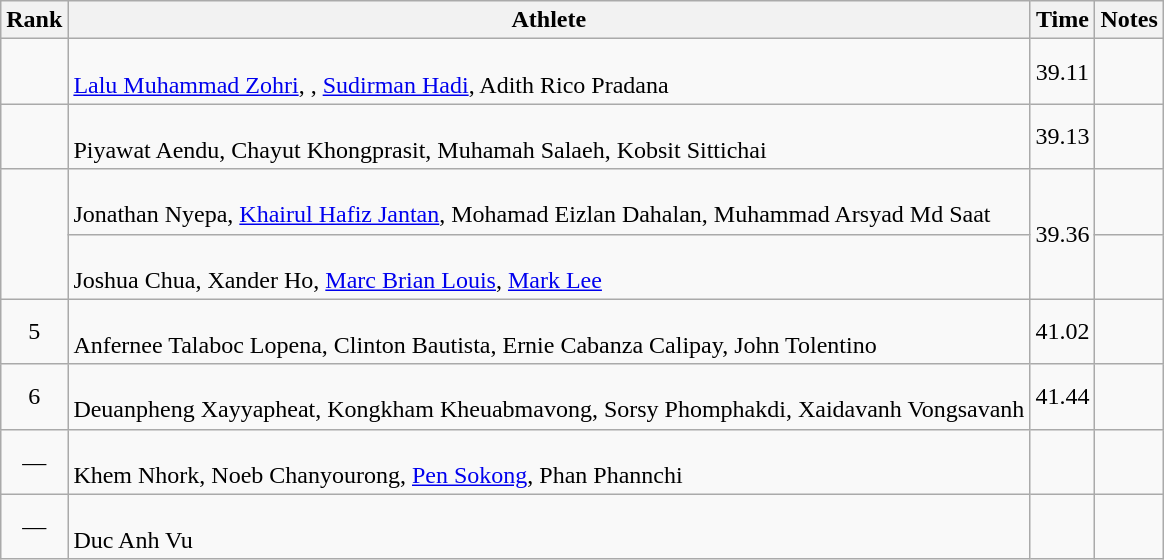<table class="wikitable sortable" style="text-align:center">
<tr>
<th>Rank</th>
<th>Athlete</th>
<th>Time</th>
<th>Notes</th>
</tr>
<tr>
<td></td>
<td align=left><br> <a href='#'>Lalu Muhammad Zohri</a>, , <a href='#'>Sudirman Hadi</a>, Adith Rico Pradana</td>
<td>39.11</td>
<td></td>
</tr>
<tr>
<td></td>
<td align=left><br> Piyawat Aendu, Chayut Khongprasit, Muhamah Salaeh, Kobsit Sittichai</td>
<td>39.13</td>
<td></td>
</tr>
<tr>
<td rowspan=2></td>
<td align=left><br> Jonathan Nyepa, <a href='#'>Khairul Hafiz Jantan</a>, Mohamad Eizlan Dahalan, Muhammad Arsyad Md Saat</td>
<td rowspan=2>39.36</td>
<td></td>
</tr>
<tr>
<td align=left><br> Joshua Chua, Xander Ho, <a href='#'>Marc Brian Louis</a>, <a href='#'>Mark Lee</a></td>
<td></td>
</tr>
<tr>
<td>5</td>
<td align=left><br> Anfernee Talaboc Lopena, Clinton Bautista, Ernie Cabanza Calipay, John Tolentino</td>
<td>41.02</td>
<td></td>
</tr>
<tr>
<td>6</td>
<td align=left><br> Deuanpheng Xayyapheat, Kongkham Kheuabmavong, Sorsy Phomphakdi, Xaidavanh Vongsavanh</td>
<td>41.44</td>
<td></td>
</tr>
<tr>
<td>—</td>
<td align=left><br> Khem Nhork, Noeb Chanyourong, <a href='#'>Pen Sokong</a>, Phan Phannchi</td>
<td></td>
<td></td>
</tr>
<tr>
<td>—</td>
<td align=left><br> Duc Anh Vu</td>
<td></td>
<td></td>
</tr>
</table>
